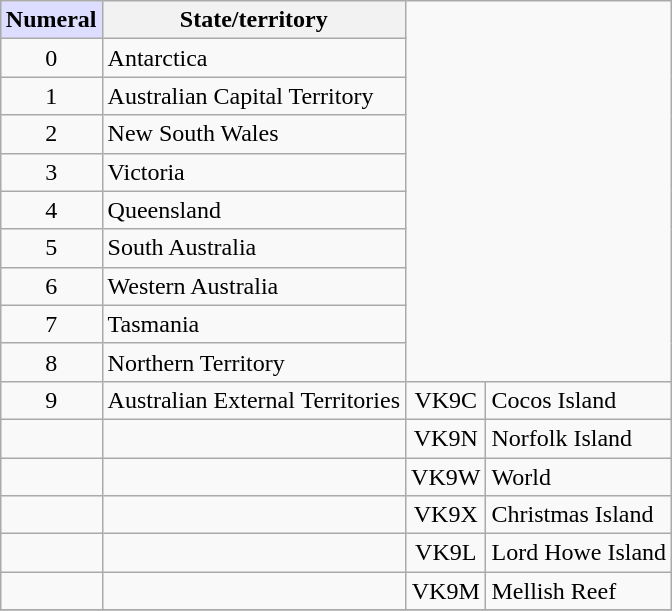<table class=wikitable style="margin: 1em auto 1em auto;">
<tr>
<th style="background: #ddddff;">Numeral</th>
<th>State/territory</th>
</tr>
<tr>
<td align="center">0</td>
<td>Antarctica</td>
</tr>
<tr>
<td align="center">1</td>
<td>Australian Capital Territory</td>
</tr>
<tr>
<td align="center">2</td>
<td>New South Wales</td>
</tr>
<tr>
<td align="center">3</td>
<td>Victoria</td>
</tr>
<tr>
<td align="center">4</td>
<td>Queensland</td>
</tr>
<tr>
<td align="center">5</td>
<td>South Australia</td>
</tr>
<tr>
<td align="center">6</td>
<td>Western Australia</td>
</tr>
<tr>
<td align="center">7</td>
<td>Tasmania</td>
</tr>
<tr>
<td align="center">8</td>
<td>Northern Territory</td>
</tr>
<tr>
<td align="center">9</td>
<td>Australian External Territories</td>
<td align="center">VK9C</td>
<td>Cocos Island</td>
</tr>
<tr>
<td></td>
<td></td>
<td align="center">VK9N</td>
<td>Norfolk Island</td>
</tr>
<tr>
<td></td>
<td></td>
<td align="center">VK9W</td>
<td>World</td>
</tr>
<tr>
<td></td>
<td></td>
<td align="center">VK9X</td>
<td>Christmas Island</td>
</tr>
<tr>
<td></td>
<td></td>
<td align="center">VK9L</td>
<td>Lord Howe Island</td>
</tr>
<tr>
<td></td>
<td></td>
<td align="center">VK9M</td>
<td>Mellish Reef</td>
</tr>
<tr>
</tr>
</table>
